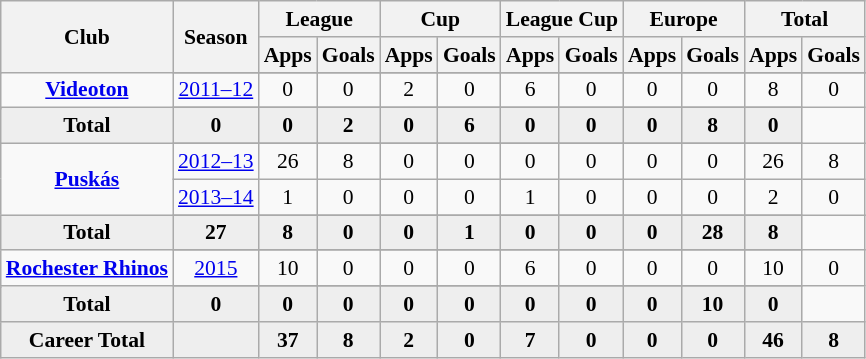<table class="wikitable" style="font-size:90%; text-align: center;">
<tr>
<th rowspan="2">Club</th>
<th rowspan="2">Season</th>
<th colspan="2">League</th>
<th colspan="2">Cup</th>
<th colspan="2">League Cup</th>
<th colspan="2">Europe</th>
<th colspan="2">Total</th>
</tr>
<tr>
<th>Apps</th>
<th>Goals</th>
<th>Apps</th>
<th>Goals</th>
<th>Apps</th>
<th>Goals</th>
<th>Apps</th>
<th>Goals</th>
<th>Apps</th>
<th>Goals</th>
</tr>
<tr ||-||-||-|->
<td rowspan="3" valign="center"><strong><a href='#'>Videoton</a></strong></td>
</tr>
<tr>
<td><a href='#'>2011–12</a></td>
<td>0</td>
<td>0</td>
<td>2</td>
<td>0</td>
<td>6</td>
<td>0</td>
<td>0</td>
<td>0</td>
<td>8</td>
<td>0</td>
</tr>
<tr>
</tr>
<tr style="font-weight:bold; background-color:#eeeeee;">
<td>Total</td>
<td>0</td>
<td>0</td>
<td>2</td>
<td>0</td>
<td>6</td>
<td>0</td>
<td>0</td>
<td>0</td>
<td>8</td>
<td>0</td>
</tr>
<tr>
<td rowspan="4" valign="center"><strong><a href='#'>Puskás</a></strong></td>
</tr>
<tr>
<td><a href='#'>2012–13</a></td>
<td>26</td>
<td>8</td>
<td>0</td>
<td>0</td>
<td>0</td>
<td>0</td>
<td>0</td>
<td>0</td>
<td>26</td>
<td>8</td>
</tr>
<tr>
<td><a href='#'>2013–14</a></td>
<td>1</td>
<td>0</td>
<td>0</td>
<td>0</td>
<td>1</td>
<td>0</td>
<td>0</td>
<td>0</td>
<td>2</td>
<td>0</td>
</tr>
<tr>
</tr>
<tr style="font-weight:bold; background-color:#eeeeee;">
<td>Total</td>
<td>27</td>
<td>8</td>
<td>0</td>
<td>0</td>
<td>1</td>
<td>0</td>
<td>0</td>
<td>0</td>
<td>28</td>
<td>8</td>
</tr>
<tr>
<td rowspan="3" valign="center"><strong><a href='#'>Rochester Rhinos</a></strong></td>
</tr>
<tr>
<td><a href='#'>2015</a></td>
<td>10</td>
<td>0</td>
<td>0</td>
<td>0</td>
<td>6</td>
<td>0</td>
<td>0</td>
<td>0</td>
<td>10</td>
<td>0</td>
</tr>
<tr>
</tr>
<tr style="font-weight:bold; background-color:#eeeeee;">
<td>Total</td>
<td>0</td>
<td>0</td>
<td>0</td>
<td>0</td>
<td>0</td>
<td>0</td>
<td>0</td>
<td>0</td>
<td>10</td>
<td>0</td>
</tr>
<tr style="font-weight:bold; background-color:#eeeeee;">
<td rowspan="2" valign="top"><strong>Career Total</strong></td>
<td></td>
<td><strong>37</strong></td>
<td><strong>8</strong></td>
<td><strong>2</strong></td>
<td><strong>0</strong></td>
<td><strong>7</strong></td>
<td><strong>0</strong></td>
<td><strong>0</strong></td>
<td><strong>0</strong></td>
<td><strong>46</strong></td>
<td><strong>8</strong></td>
</tr>
</table>
